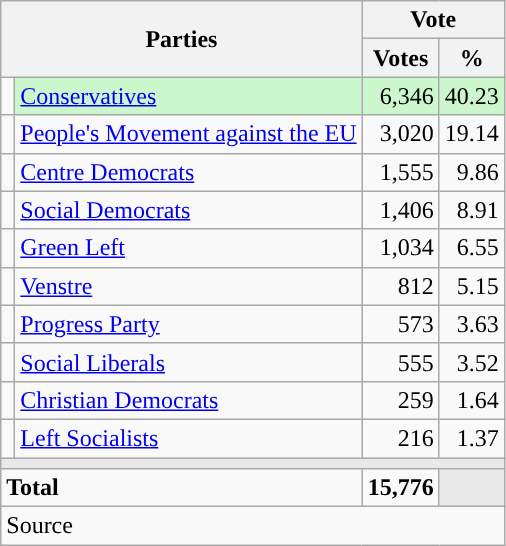<table class="wikitable" style="text-align:right;">
<tr>
<th style="text-align:centre;" rowspan="2" colspan="2" width="225">Parties</th>
<th colspan="3">Vote</th>
</tr>
<tr>
<th width="15">Votes</th>
<th width="15">%</th>
</tr>
<tr>
<td width="2" style="color:inherit;background:"></td>
<td bgcolor=#ccf7cc   align="left"><a href='#'>Conservatives</a></td>
<td bgcolor=#ccf7cc>6,346</td>
<td bgcolor=#ccf7cc>40.23</td>
</tr>
<tr>
<td width="2" style="color:inherit;background:"></td>
<td align="left"><a href='#'>People's Movement against the EU</a></td>
<td>3,020</td>
<td>19.14</td>
</tr>
<tr>
<td width="2" style="color:inherit;background:"></td>
<td align="left"><a href='#'>Centre Democrats</a></td>
<td>1,555</td>
<td>9.86</td>
</tr>
<tr>
<td width="2" style="color:inherit;background:"></td>
<td align="left"><a href='#'>Social Democrats</a></td>
<td>1,406</td>
<td>8.91</td>
</tr>
<tr>
<td width="2" style="color:inherit;background:"></td>
<td align="left"><a href='#'>Green Left</a></td>
<td>1,034</td>
<td>6.55</td>
</tr>
<tr>
<td width="2" style="color:inherit;background:"></td>
<td align="left"><a href='#'>Venstre</a></td>
<td>812</td>
<td>5.15</td>
</tr>
<tr>
<td width="2" style="color:inherit;background:"></td>
<td align="left"><a href='#'>Progress Party</a></td>
<td>573</td>
<td>3.63</td>
</tr>
<tr>
<td width="2" style="color:inherit;background:"></td>
<td align="left"><a href='#'>Social Liberals</a></td>
<td>555</td>
<td>3.52</td>
</tr>
<tr>
<td width="2" style="color:inherit;background:"></td>
<td align="left"><a href='#'>Christian Democrats</a></td>
<td>259</td>
<td>1.64</td>
</tr>
<tr>
<td width="2" style="color:inherit;background:"></td>
<td align="left"><a href='#'>Left Socialists</a></td>
<td>216</td>
<td>1.37</td>
</tr>
<tr>
<td colspan="7" bgcolor="#E9E9E9"></td>
</tr>
<tr>
<td align="left" colspan="2"><strong>Total</strong></td>
<td><strong>15,776</strong></td>
<td bgcolor="#E9E9E9" colspan="2"></td>
</tr>
<tr>
<td align="left" colspan="6">Source</td>
</tr>
</table>
